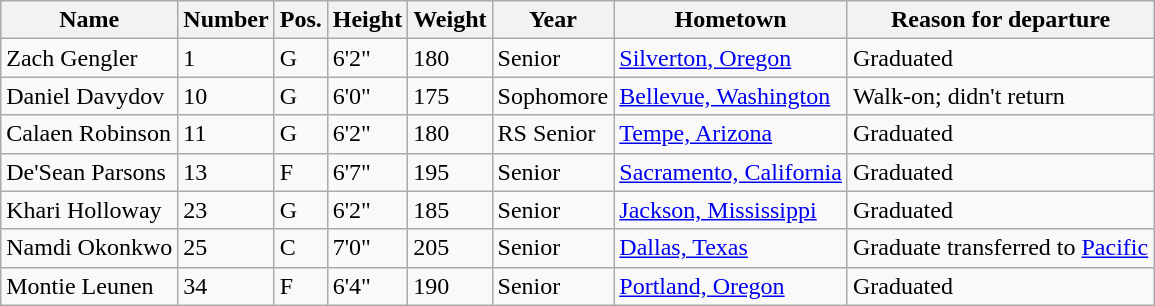<table class="wikitable sortable" border="1">
<tr>
<th>Name</th>
<th>Number</th>
<th>Pos.</th>
<th>Height</th>
<th>Weight</th>
<th>Year</th>
<th>Hometown</th>
<th class="unsortable">Reason for departure</th>
</tr>
<tr>
<td>Zach Gengler</td>
<td>1</td>
<td>G</td>
<td>6'2"</td>
<td>180</td>
<td>Senior</td>
<td><a href='#'>Silverton, Oregon</a></td>
<td>Graduated</td>
</tr>
<tr>
<td>Daniel Davydov</td>
<td>10</td>
<td>G</td>
<td>6'0"</td>
<td>175</td>
<td>Sophomore</td>
<td><a href='#'>Bellevue, Washington</a></td>
<td>Walk-on; didn't return</td>
</tr>
<tr>
<td>Calaen Robinson</td>
<td>11</td>
<td>G</td>
<td>6'2"</td>
<td>180</td>
<td>RS Senior</td>
<td><a href='#'>Tempe, Arizona</a></td>
<td>Graduated</td>
</tr>
<tr>
<td>De'Sean Parsons</td>
<td>13</td>
<td>F</td>
<td>6'7"</td>
<td>195</td>
<td>Senior</td>
<td><a href='#'>Sacramento, California</a></td>
<td>Graduated</td>
</tr>
<tr>
<td>Khari Holloway</td>
<td>23</td>
<td>G</td>
<td>6'2"</td>
<td>185</td>
<td>Senior</td>
<td><a href='#'>Jackson, Mississippi</a></td>
<td>Graduated</td>
</tr>
<tr>
<td>Namdi Okonkwo</td>
<td>25</td>
<td>C</td>
<td>7'0"</td>
<td>205</td>
<td>Senior</td>
<td><a href='#'>Dallas, Texas</a></td>
<td>Graduate transferred to <a href='#'>Pacific</a></td>
</tr>
<tr>
<td>Montie Leunen</td>
<td>34</td>
<td>F</td>
<td>6'4"</td>
<td>190</td>
<td>Senior</td>
<td><a href='#'>Portland, Oregon</a></td>
<td>Graduated</td>
</tr>
</table>
